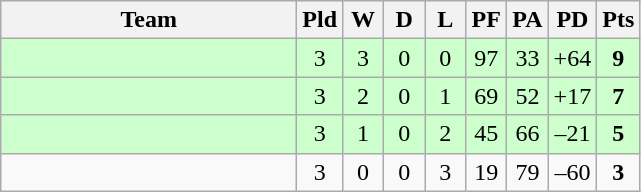<table class="wikitable" style="text-align:center;">
<tr>
<th width=190>Team</th>
<th width=20 abbr="Played">Pld</th>
<th width=20 abbr="Won">W</th>
<th width=20 abbr="Drawn">D</th>
<th width=20 abbr="Lost">L</th>
<th width=20 abbr="Points for">PF</th>
<th width=20 abbr="Points against">PA</th>
<th width=25 abbr="Points difference">PD</th>
<th width=20 abbr="Points">Pts</th>
</tr>
<tr style="background:#ccffcc">
<td align=left></td>
<td>3</td>
<td>3</td>
<td>0</td>
<td>0</td>
<td>97</td>
<td>33</td>
<td>+64</td>
<td><strong>9</strong></td>
</tr>
<tr style="background:#ccffcc">
<td align=left></td>
<td>3</td>
<td>2</td>
<td>0</td>
<td>1</td>
<td>69</td>
<td>52</td>
<td>+17</td>
<td><strong>7</strong></td>
</tr>
<tr style="background:#ccffcc">
<td align=left></td>
<td>3</td>
<td>1</td>
<td>0</td>
<td>2</td>
<td>45</td>
<td>66</td>
<td>–21</td>
<td><strong>5</strong></td>
</tr>
<tr>
<td align=left></td>
<td>3</td>
<td>0</td>
<td>0</td>
<td>3</td>
<td>19</td>
<td>79</td>
<td>–60</td>
<td><strong>3</strong></td>
</tr>
</table>
